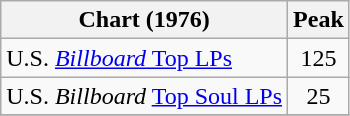<table class="wikitable">
<tr>
<th>Chart (1976)</th>
<th>Peak</th>
</tr>
<tr>
<td>U.S. <a href='#'><em>Billboard</em> Top LPs</a></td>
<td align="center">125</td>
</tr>
<tr>
<td>U.S. <em>Billboard</em> <a href='#'>Top Soul LPs</a></td>
<td align="center">25</td>
</tr>
<tr>
</tr>
</table>
